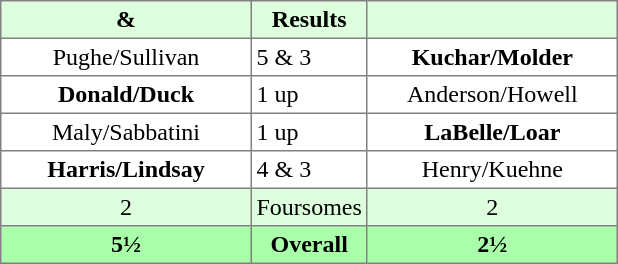<table border="1" cellpadding="3" style="border-collapse:collapse; text-align:center;">
<tr style="background:#ddffdd;">
<th width=160> & </th>
<th>Results</th>
<th width=160></th>
</tr>
<tr>
<td>Pughe/Sullivan</td>
<td align=left> 5 & 3</td>
<td><strong>Kuchar/Molder</strong></td>
</tr>
<tr>
<td><strong>Donald/Duck</strong></td>
<td align=left> 1 up</td>
<td>Anderson/Howell</td>
</tr>
<tr>
<td>Maly/Sabbatini</td>
<td align=left> 1 up</td>
<td><strong>LaBelle/Loar</strong></td>
</tr>
<tr>
<td><strong>Harris/Lindsay</strong></td>
<td align=left> 4 & 3</td>
<td>Henry/Kuehne</td>
</tr>
<tr style="background:#ddffdd;">
<td>2</td>
<td>Foursomes</td>
<td>2</td>
</tr>
<tr style="background:#aaffaa;">
<th>5½</th>
<th>Overall</th>
<th>2½</th>
</tr>
</table>
